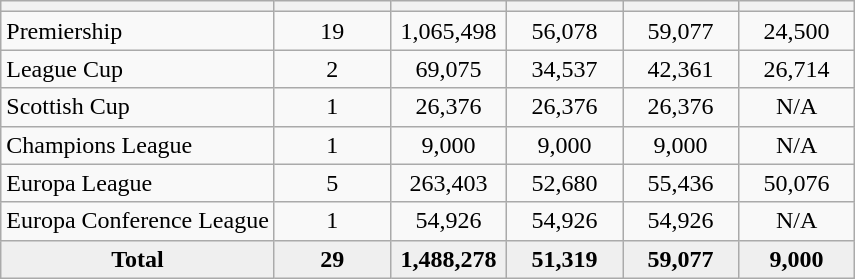<table class="wikitable sortable" style="text-align: center;">
<tr>
<th></th>
<th style="width:70px;"></th>
<th style="width:70px;"></th>
<th style="width:70px;"></th>
<th style="width:70px;"></th>
<th style="width:70px;"></th>
</tr>
<tr>
<td align=left>Premiership</td>
<td>19</td>
<td>1,065,498</td>
<td>56,078</td>
<td>59,077</td>
<td>24,500</td>
</tr>
<tr>
<td align=left>League Cup</td>
<td>2</td>
<td>69,075</td>
<td>34,537</td>
<td>42,361</td>
<td>26,714</td>
</tr>
<tr>
<td align=left>Scottish Cup</td>
<td>1</td>
<td>26,376</td>
<td>26,376</td>
<td>26,376</td>
<td>N/A</td>
</tr>
<tr>
<td align=left>Champions League</td>
<td>1</td>
<td>9,000</td>
<td>9,000</td>
<td>9,000</td>
<td>N/A</td>
</tr>
<tr>
<td align=left>Europa League</td>
<td>5</td>
<td>263,403</td>
<td>52,680</td>
<td>55,436</td>
<td>50,076</td>
</tr>
<tr>
<td align=left>Europa Conference League</td>
<td>1</td>
<td>54,926</td>
<td>54,926</td>
<td>54,926</td>
<td>N/A</td>
</tr>
<tr bgcolor="#EFEFEF">
<td><strong>Total</strong></td>
<td><strong>29</strong></td>
<td><strong>1,488,278</strong></td>
<td><strong>51,319</strong></td>
<td><strong>59,077</strong></td>
<td><strong>9,000</strong></td>
</tr>
</table>
